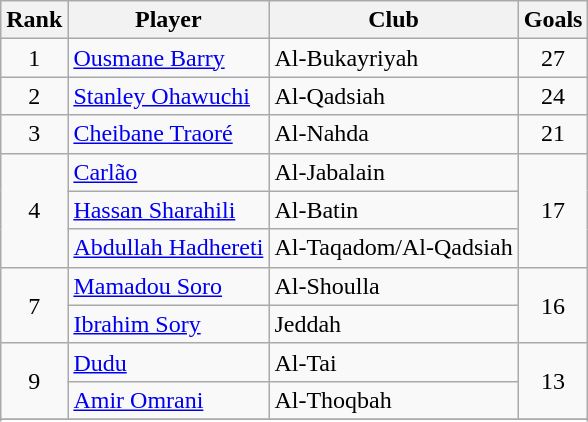<table class="wikitable" style="text-align:center">
<tr>
<th>Rank</th>
<th>Player</th>
<th>Club</th>
<th>Goals</th>
</tr>
<tr>
<td>1</td>
<td align="left"> <a href='#'>Ousmane Barry</a></td>
<td align="left">Al-Bukayriyah</td>
<td>27</td>
</tr>
<tr>
<td>2</td>
<td align="left"> <a href='#'>Stanley Ohawuchi</a></td>
<td align="left">Al-Qadsiah</td>
<td>24</td>
</tr>
<tr>
<td>3</td>
<td align="left"> <a href='#'>Cheibane Traoré</a></td>
<td align="left">Al-Nahda</td>
<td>21</td>
</tr>
<tr>
<td rowspan=3>4</td>
<td align="left"> <a href='#'>Carlão</a></td>
<td align="left">Al-Jabalain</td>
<td rowspan=3>17</td>
</tr>
<tr>
<td align="left"> <a href='#'>Hassan Sharahili</a></td>
<td align="left">Al-Batin</td>
</tr>
<tr>
<td align="left"> <a href='#'>Abdullah Hadhereti</a></td>
<td align="left">Al-Taqadom/Al-Qadsiah</td>
</tr>
<tr>
<td rowspan=2>7</td>
<td align="left"> <a href='#'>Mamadou Soro</a></td>
<td align="left">Al-Shoulla</td>
<td rowspan=2>16</td>
</tr>
<tr>
<td align="left"> <a href='#'>Ibrahim Sory</a></td>
<td align="left">Jeddah</td>
</tr>
<tr>
<td rowspan=2>9</td>
<td align="left"> <a href='#'>Dudu</a></td>
<td align="left">Al-Tai</td>
<td rowspan=2>13</td>
</tr>
<tr>
<td align="left"> <a href='#'>Amir Omrani</a></td>
<td align="left">Al-Thoqbah</td>
</tr>
<tr>
</tr>
<tr>
</tr>
</table>
